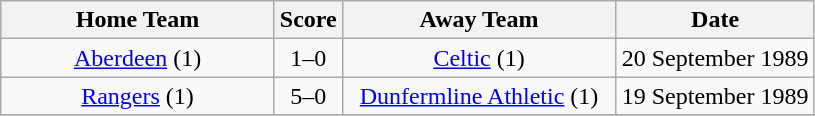<table class="wikitable" style="text-align:center;">
<tr>
<th width=175>Home Team</th>
<th width=20>Score</th>
<th width=175>Away Team</th>
<th width= 125>Date</th>
</tr>
<tr>
<td><a href='#'>Aberdeen</a>	(1)</td>
<td>1–0</td>
<td><a href='#'>Celtic</a>	(1)</td>
<td>20 September 1989</td>
</tr>
<tr>
<td><a href='#'>Rangers</a>	(1)</td>
<td>5–0</td>
<td><a href='#'>Dunfermline Athletic</a>	(1)</td>
<td>19 September 1989</td>
</tr>
<tr>
</tr>
</table>
